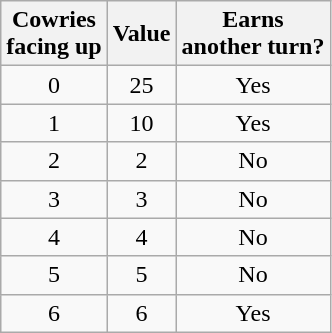<table class="wikitable" style="text-align:center">
<tr>
<th>Cowries <br>facing up</th>
<th>Value</th>
<th>Earns <br>another turn?</th>
</tr>
<tr>
<td>0</td>
<td>25</td>
<td>Yes</td>
</tr>
<tr>
<td>1</td>
<td>10</td>
<td>Yes</td>
</tr>
<tr>
<td>2</td>
<td>2</td>
<td>No</td>
</tr>
<tr>
<td>3</td>
<td>3</td>
<td>No</td>
</tr>
<tr>
<td>4</td>
<td>4</td>
<td>No</td>
</tr>
<tr>
<td>5</td>
<td>5</td>
<td>No</td>
</tr>
<tr>
<td>6</td>
<td>6</td>
<td>Yes</td>
</tr>
</table>
